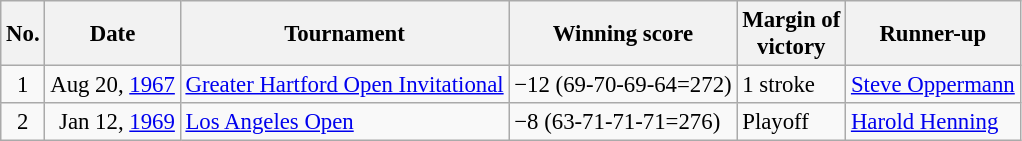<table class="wikitable" style="font-size:95%;">
<tr>
<th>No.</th>
<th>Date</th>
<th>Tournament</th>
<th>Winning score</th>
<th>Margin of<br>victory</th>
<th>Runner-up</th>
</tr>
<tr>
<td align=center>1</td>
<td align=right>Aug 20, <a href='#'>1967</a></td>
<td><a href='#'>Greater Hartford Open Invitational</a></td>
<td>−12 (69-70-69-64=272)</td>
<td>1 stroke</td>
<td> <a href='#'>Steve Oppermann</a></td>
</tr>
<tr>
<td align=center>2</td>
<td align=right>Jan 12, <a href='#'>1969</a></td>
<td><a href='#'>Los Angeles Open</a></td>
<td>−8 (63-71-71-71=276)</td>
<td>Playoff</td>
<td> <a href='#'>Harold Henning</a></td>
</tr>
</table>
